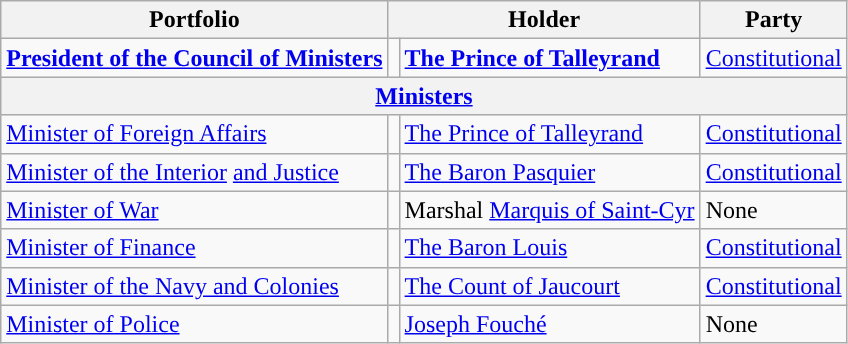<table class="wikitable">
<tr>
<th>Portfolio</th>
<th colspan=2>Holder</th>
<th>Party</th>
</tr>
<tr>
<td><strong><a href='#'>President of the Council of Ministers</a></strong></td>
<td style="background:"></td>
<td><strong><a href='#'>The Prince of Talleyrand</a></strong></td>
<td><a href='#'>Constitutional</a></td>
</tr>
<tr>
<th colspan=4 align=center><a href='#'>Ministers</a></th>
</tr>
<tr>
<td><a href='#'>Minister of Foreign Affairs</a></td>
<td style="background:"></td>
<td><a href='#'>The Prince of Talleyrand</a></td>
<td><a href='#'>Constitutional</a></td>
</tr>
<tr>
<td><a href='#'>Minister of the Interior</a> <a href='#'>and Justice</a></td>
<td style="background:"></td>
<td><a href='#'>The Baron Pasquier</a></td>
<td><a href='#'>Constitutional</a></td>
</tr>
<tr>
<td><a href='#'>Minister of War</a></td>
<td style="background:"></td>
<td>Marshal <a href='#'>Marquis of Saint-Cyr</a></td>
<td>None</td>
</tr>
<tr>
<td><a href='#'>Minister of Finance</a></td>
<td style="background:"></td>
<td><a href='#'>The Baron Louis</a></td>
<td><a href='#'>Constitutional</a></td>
</tr>
<tr>
<td><a href='#'>Minister of the Navy and Colonies</a></td>
<td style="background:"></td>
<td><a href='#'>The Count of Jaucourt</a></td>
<td><a href='#'>Constitutional</a></td>
</tr>
<tr>
<td><a href='#'>Minister of Police</a></td>
<td style="background:"></td>
<td><a href='#'>Joseph Fouché</a></td>
<td>None</td>
</tr>
</table>
